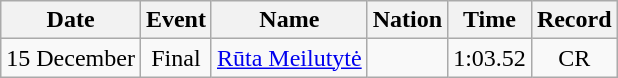<table class=wikitable style=text-align:center>
<tr>
<th>Date</th>
<th>Event</th>
<th>Name</th>
<th>Nation</th>
<th>Time</th>
<th>Record</th>
</tr>
<tr>
<td>15 December</td>
<td>Final</td>
<td align=left><a href='#'>Rūta Meilutytė</a></td>
<td align=left></td>
<td>1:03.52</td>
<td>CR</td>
</tr>
</table>
